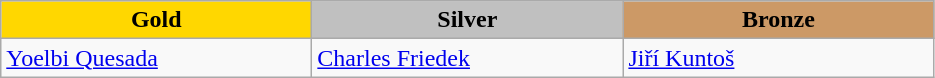<table class="wikitable" style="text-align:left">
<tr align="center">
<td width=200 bgcolor=gold><strong>Gold</strong></td>
<td width=200 bgcolor=silver><strong>Silver</strong></td>
<td width=200 bgcolor=CC9966><strong>Bronze</strong></td>
</tr>
<tr>
<td><a href='#'>Yoelbi Quesada</a><br><em></em></td>
<td><a href='#'>Charles Friedek</a><br><em></em></td>
<td><a href='#'>Jiří Kuntoš</a><br><em></em></td>
</tr>
</table>
